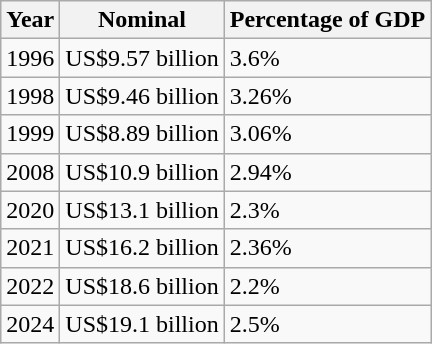<table class="wikitable">
<tr>
<th>Year</th>
<th>Nominal</th>
<th>Percentage of GDP</th>
</tr>
<tr>
<td>1996</td>
<td>US$9.57 billion</td>
<td>3.6%</td>
</tr>
<tr>
<td>1998</td>
<td>US$9.46 billion</td>
<td>3.26%</td>
</tr>
<tr>
<td>1999</td>
<td>US$8.89 billion</td>
<td>3.06%</td>
</tr>
<tr>
<td>2008</td>
<td>US$10.9 billion</td>
<td>2.94%</td>
</tr>
<tr>
<td>2020</td>
<td>US$13.1 billion</td>
<td>2.3%</td>
</tr>
<tr>
<td>2021</td>
<td>US$16.2 billion</td>
<td>2.36%</td>
</tr>
<tr>
<td>2022</td>
<td>US$18.6 billion</td>
<td>2.2%</td>
</tr>
<tr>
<td>2024</td>
<td>US$19.1 billion</td>
<td>2.5%</td>
</tr>
</table>
